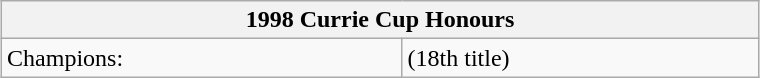<table class="wikitable" style="text-align:left; font-size:100%; width:40%; margin:1em auto 1em auto;">
<tr>
<th colspan=2>1998 Currie Cup Honours</th>
</tr>
<tr>
<td>Champions:</td>
<td> (18th title)</td>
</tr>
</table>
